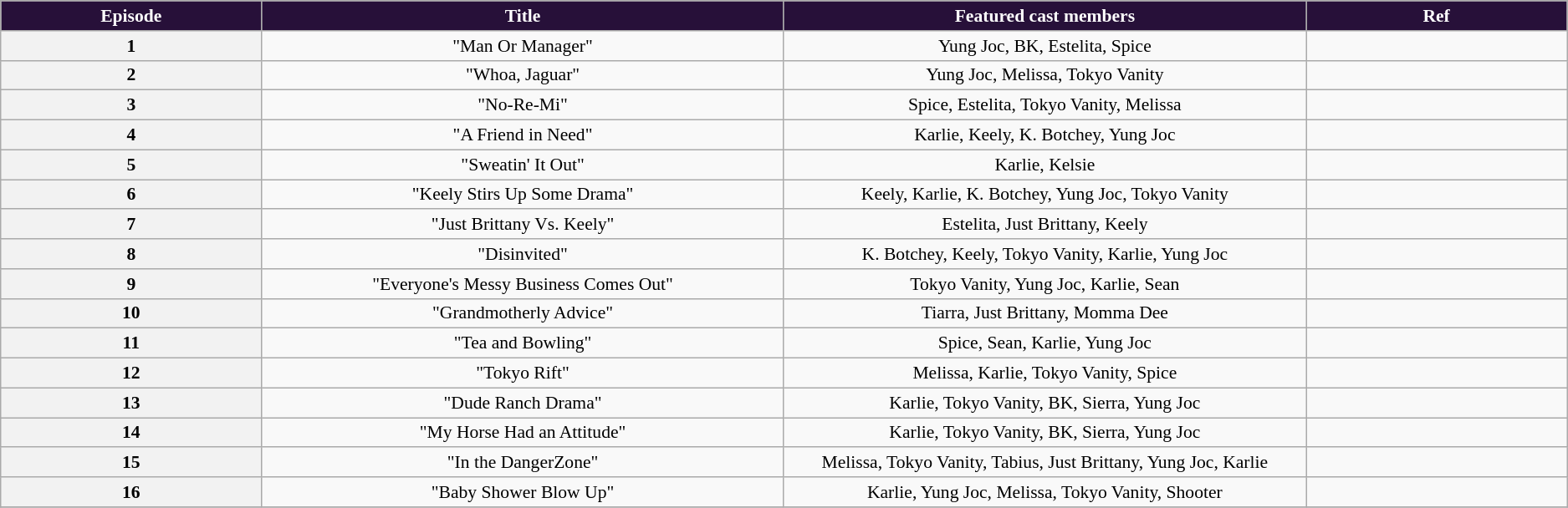<table class="wikitable sortable" style="font-size:90%; text-align: center">
<tr>
<th scope="col" style="background:#271039; color: #FFFFFF;" width="5%">Episode</th>
<th scope="col" style="background:#271039; color: #FFFFFF;" width="10%">Title</th>
<th scope="col" style="background:#271039; color: #FFFFFF;" width="10%">Featured cast members</th>
<th scope="col" style="background:#271039; color: #FFFFFF;" width="5%">Ref</th>
</tr>
<tr>
<th scope="row">1</th>
<td>"Man Or Manager"</td>
<td>Yung Joc, BK, Estelita, Spice</td>
<td align="center"></td>
</tr>
<tr>
<th scope="row">2</th>
<td>"Whoa, Jaguar"</td>
<td>Yung Joc, Melissa, Tokyo Vanity</td>
<td align="center"></td>
</tr>
<tr>
<th scope="row">3</th>
<td>"No-Re-Mi"</td>
<td>Spice, Estelita, Tokyo Vanity, Melissa</td>
<td align="center"></td>
</tr>
<tr>
<th scope="row">4</th>
<td>"A Friend in Need"</td>
<td>Karlie, Keely, K. Botchey, Yung Joc</td>
<td align="center"></td>
</tr>
<tr>
<th scope="row">5</th>
<td>"Sweatin' It Out"</td>
<td>Karlie, Kelsie</td>
<td align="center"></td>
</tr>
<tr>
<th scope="row">6</th>
<td>"Keely Stirs Up Some Drama"</td>
<td>Keely, Karlie, K. Botchey, Yung Joc, Tokyo Vanity</td>
<td align="center"></td>
</tr>
<tr>
<th scope="row">7</th>
<td>"Just Brittany Vs. Keely"</td>
<td>Estelita, Just Brittany, Keely</td>
<td align="center"></td>
</tr>
<tr>
<th scope="row">8</th>
<td>"Disinvited"</td>
<td>K. Botchey, Keely, Tokyo Vanity, Karlie, Yung Joc</td>
<td align="center"></td>
</tr>
<tr>
<th scope="row">9</th>
<td>"Everyone's Messy Business Comes Out"</td>
<td>Tokyo Vanity, Yung Joc, Karlie, Sean</td>
<td align="center"></td>
</tr>
<tr>
<th scope="row">10</th>
<td>"Grandmotherly Advice"</td>
<td>Tiarra, Just Brittany, Momma Dee</td>
<td align="center"></td>
</tr>
<tr>
<th scope="row">11</th>
<td>"Tea and Bowling"</td>
<td>Spice, Sean, Karlie, Yung Joc</td>
<td align="center"></td>
</tr>
<tr>
<th scope="row">12</th>
<td>"Tokyo Rift"</td>
<td>Melissa, Karlie, Tokyo Vanity, Spice</td>
<td align="center"></td>
</tr>
<tr>
<th scope="row">13</th>
<td>"Dude Ranch Drama"</td>
<td>Karlie, Tokyo Vanity, BK, Sierra, Yung Joc</td>
<td align="center"></td>
</tr>
<tr>
<th scope="row">14</th>
<td>"My Horse Had an Attitude"</td>
<td>Karlie, Tokyo Vanity, BK, Sierra, Yung Joc</td>
<td align="center"></td>
</tr>
<tr>
<th scope="row">15</th>
<td>"In the DangerZone"</td>
<td>Melissa, Tokyo Vanity, Tabius, Just Brittany, Yung Joc, Karlie</td>
<td align="center"></td>
</tr>
<tr>
<th scope="row">16</th>
<td>"Baby Shower Blow Up"</td>
<td>Karlie, Yung Joc, Melissa, Tokyo Vanity, Shooter</td>
<td align="center"></td>
</tr>
<tr>
</tr>
</table>
